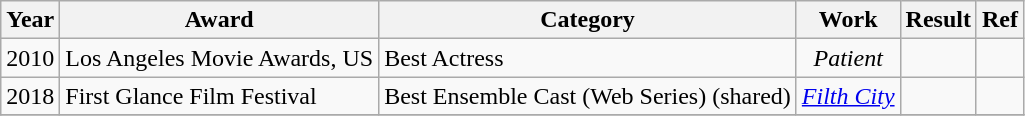<table class="wikitable">
<tr>
<th>Year</th>
<th>Award</th>
<th>Category</th>
<th>Work</th>
<th>Result</th>
<th>Ref</th>
</tr>
<tr>
<td style="text-align:center">2010</td>
<td>Los Angeles Movie Awards, US</td>
<td>Best Actress</td>
<td style="text-align:center"><em>Patient</em></td>
<td></td>
<td style="text-align:center;"></td>
</tr>
<tr>
<td style="text-align:center">2018</td>
<td>First Glance Film Festival</td>
<td>Best Ensemble Cast (Web Series) (shared)</td>
<td style="text-align:center"><em><a href='#'>Filth City</a></em></td>
<td></td>
<td style="text-align:center;"></td>
</tr>
<tr>
</tr>
</table>
